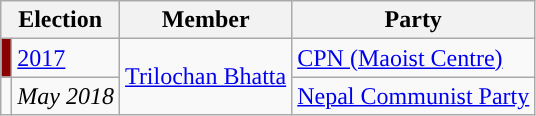<table class="wikitable">
<tr>
<th colspan="2">Election</th>
<th>Member</th>
<th>Party</th>
</tr>
<tr>
<td style="background-color:darkred"></td>
<td><a href='#'>2017</a></td>
<td rowspan="2"><a href='#'>Trilochan Bhatta</a></td>
<td><a href='#'>CPN (Maoist Centre)</a></td>
</tr>
<tr>
<td style="background-color:"></td>
<td><em>May 2018</em></td>
<td><a href='#'>Nepal Communist Party</a></td>
</tr>
</table>
